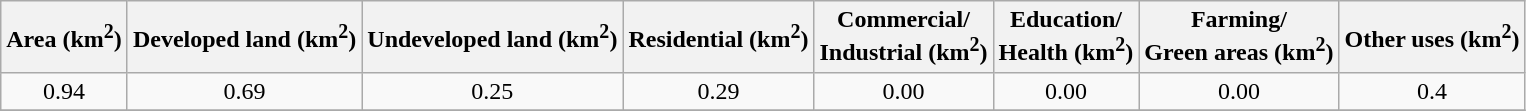<table class="wikitable" style="text-align: center;">
<tr>
<th>Area (km<sup>2</sup>)</th>
<th>Developed land (km<sup>2</sup>)</th>
<th>Undeveloped land (km<sup>2</sup>)</th>
<th>Residential (km<sup>2</sup>)</th>
<th>Commercial/<br> Industrial (km<sup>2</sup>)</th>
<th>Education/<br> Health (km<sup>2</sup>)</th>
<th>Farming/<br> Green areas (km<sup>2</sup>)</th>
<th>Other uses (km<sup>2</sup>)</th>
</tr>
<tr>
<td>0.94</td>
<td>0.69</td>
<td>0.25</td>
<td>0.29</td>
<td>0.00</td>
<td>0.00</td>
<td>0.00</td>
<td>0.4</td>
</tr>
<tr>
</tr>
</table>
